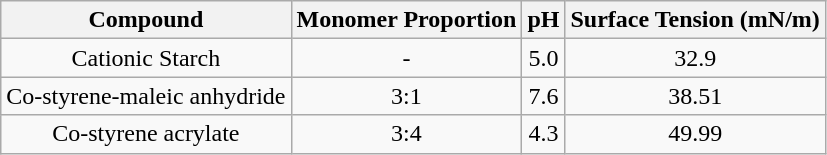<table class="wikitable sortable" style="text-align:center">
<tr>
<th>Compound</th>
<th>Monomer Proportion</th>
<th>pH</th>
<th>Surface Tension (mN/m)</th>
</tr>
<tr>
<td>Cationic Starch</td>
<td>-</td>
<td>5.0</td>
<td>32.9</td>
</tr>
<tr>
<td>Co-styrene-maleic anhydride</td>
<td>3:1</td>
<td>7.6</td>
<td>38.51</td>
</tr>
<tr>
<td>Co-styrene acrylate</td>
<td>3:4</td>
<td>4.3</td>
<td>49.99</td>
</tr>
</table>
